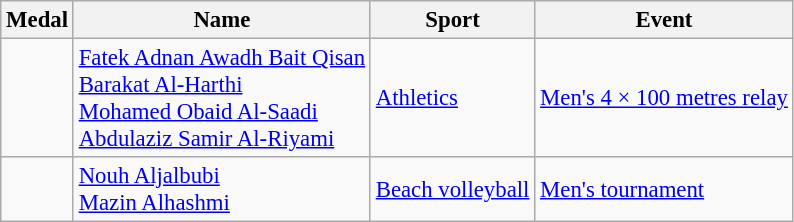<table class="wikitable sortable" style="font-size: 95%;">
<tr>
<th>Medal</th>
<th>Name</th>
<th>Sport</th>
<th>Event</th>
</tr>
<tr>
<td></td>
<td><a href='#'>Fatek Adnan Awadh Bait Qisan</a><br><a href='#'>Barakat Al-Harthi</a><br><a href='#'>Mohamed Obaid Al-Saadi</a><br><a href='#'>Abdulaziz Samir Al-Riyami</a></td>
<td><a href='#'>Athletics</a></td>
<td><a href='#'>Men's 4 × 100 metres relay</a></td>
</tr>
<tr>
<td></td>
<td><a href='#'>Nouh Aljalbubi</a><br><a href='#'>Mazin Alhashmi</a></td>
<td><a href='#'>Beach volleyball</a></td>
<td><a href='#'>Men's tournament</a></td>
</tr>
</table>
